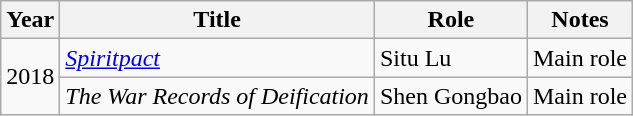<table class="wikitable">
<tr>
<th>Year</th>
<th>Title</th>
<th>Role</th>
<th class="unsortable">Notes</th>
</tr>
<tr>
<td rowspan=2>2018</td>
<td><em><a href='#'>Spiritpact</a></em></td>
<td>Situ Lu</td>
<td>Main role</td>
</tr>
<tr>
<td><em>The War Records of Deification</em></td>
<td>Shen Gongbao</td>
<td>Main role</td>
</tr>
</table>
